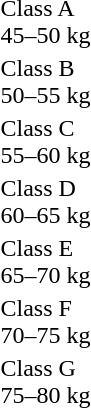<table>
<tr>
<td rowspan=2>Class A <br> 45–50 kg</td>
<td rowspan=2></td>
<td rowspan=2></td>
<td></td>
</tr>
<tr>
<td></td>
</tr>
<tr>
<td rowspan=2>Class B <br> 50–55 kg</td>
<td rowspan=2></td>
<td rowspan=2></td>
<td></td>
</tr>
<tr>
<td></td>
</tr>
<tr>
<td rowspan=2>Class C <br> 55–60 kg</td>
<td rowspan=2></td>
<td rowspan=2></td>
<td></td>
</tr>
<tr>
<td></td>
</tr>
<tr>
<td rowspan=2>Class D <br> 60–65 kg</td>
<td rowspan=2></td>
<td rowspan=2></td>
<td></td>
</tr>
<tr>
<td></td>
</tr>
<tr>
<td rowspan=2>Class E <br> 65–70 kg</td>
<td rowspan=2></td>
<td rowspan=2></td>
<td></td>
</tr>
<tr>
<td></td>
</tr>
<tr>
<td rowspan=2>Class F <br> 70–75 kg</td>
<td rowspan=2></td>
<td rowspan=2></td>
<td></td>
</tr>
<tr>
<td></td>
</tr>
<tr>
<td rowspan=2>Class G <br> 75–80 kg</td>
<td rowspan=2></td>
<td rowspan=2></td>
<td></td>
</tr>
<tr>
<td></td>
</tr>
</table>
